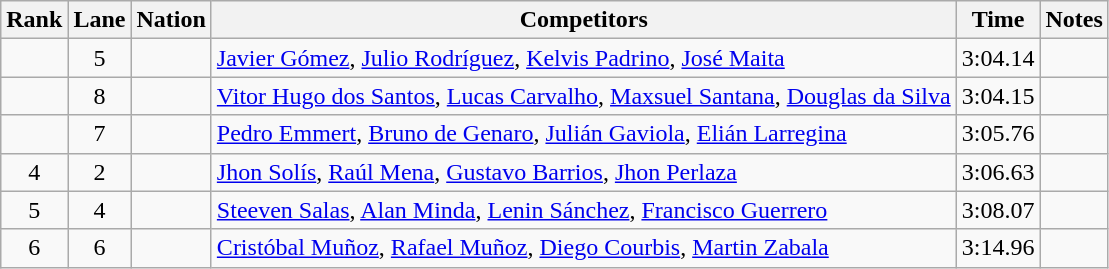<table class="wikitable sortable" style="text-align:center">
<tr>
<th>Rank</th>
<th>Lane</th>
<th>Nation</th>
<th>Competitors</th>
<th>Time</th>
<th>Notes</th>
</tr>
<tr>
<td></td>
<td>5</td>
<td align=left></td>
<td align=left><a href='#'>Javier Gómez</a>, <a href='#'>Julio Rodríguez</a>, <a href='#'>Kelvis Padrino</a>, <a href='#'>José Maita</a></td>
<td>3:04.14</td>
<td></td>
</tr>
<tr>
<td></td>
<td>8</td>
<td align=left></td>
<td align=left><a href='#'>Vitor Hugo dos Santos</a>, <a href='#'>Lucas Carvalho</a>, <a href='#'>Maxsuel Santana</a>, <a href='#'>Douglas da Silva</a></td>
<td>3:04.15</td>
<td></td>
</tr>
<tr>
<td></td>
<td>7</td>
<td align=left></td>
<td align=left><a href='#'>Pedro Emmert</a>, <a href='#'>Bruno de Genaro</a>, <a href='#'>Julián Gaviola</a>, <a href='#'>Elián Larregina</a></td>
<td>3:05.76</td>
<td></td>
</tr>
<tr>
<td>4</td>
<td>2</td>
<td align=left></td>
<td align=left><a href='#'>Jhon Solís</a>, <a href='#'>Raúl Mena</a>, <a href='#'>Gustavo Barrios</a>, <a href='#'>Jhon Perlaza</a></td>
<td>3:06.63</td>
<td></td>
</tr>
<tr>
<td>5</td>
<td>4</td>
<td align=left></td>
<td align=left><a href='#'>Steeven Salas</a>, <a href='#'>Alan Minda</a>, <a href='#'>Lenin Sánchez</a>, <a href='#'>Francisco Guerrero</a></td>
<td>3:08.07</td>
<td></td>
</tr>
<tr>
<td>6</td>
<td>6</td>
<td align=left></td>
<td align=left><a href='#'>Cristóbal Muñoz</a>, <a href='#'>Rafael Muñoz</a>, <a href='#'>Diego Courbis</a>, <a href='#'>Martin Zabala</a></td>
<td>3:14.96</td>
<td></td>
</tr>
</table>
